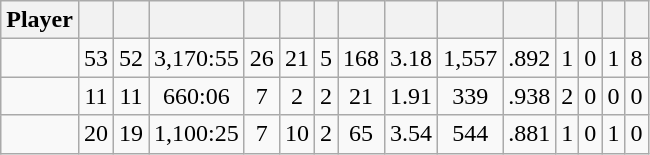<table class="wikitable sortable" style="text-align:center;">
<tr>
<th>Player</th>
<th></th>
<th></th>
<th></th>
<th></th>
<th></th>
<th></th>
<th></th>
<th></th>
<th></th>
<th></th>
<th></th>
<th></th>
<th></th>
<th></th>
</tr>
<tr>
<td></td>
<td>53</td>
<td>52</td>
<td>3,170:55</td>
<td>26</td>
<td>21</td>
<td>5</td>
<td>168</td>
<td>3.18</td>
<td>1,557</td>
<td>.892</td>
<td>1</td>
<td>0</td>
<td>1</td>
<td>8</td>
</tr>
<tr>
<td></td>
<td>11</td>
<td>11</td>
<td>660:06</td>
<td>7</td>
<td>2</td>
<td>2</td>
<td>21</td>
<td>1.91</td>
<td>339</td>
<td>.938</td>
<td>2</td>
<td>0</td>
<td>0</td>
<td>0</td>
</tr>
<tr>
<td></td>
<td>20</td>
<td>19</td>
<td>1,100:25</td>
<td>7</td>
<td>10</td>
<td>2</td>
<td>65</td>
<td>3.54</td>
<td>544</td>
<td>.881</td>
<td>1</td>
<td>0</td>
<td>1</td>
<td>0</td>
</tr>
</table>
